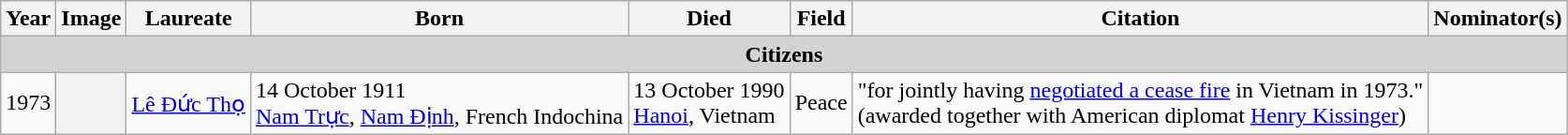<table class="wikitable sortable">
<tr>
<th>Year</th>
<th class="unportable">Image</th>
<th>Laureate</th>
<th>Born</th>
<th>Died</th>
<th>Field</th>
<th>Citation</th>
<th>Nominator(s)</th>
</tr>
<tr>
<td colspan=8 align=center style="background:lightgray;white-space:nowrap"><strong>Citizens</strong></td>
</tr>
<tr>
<td style="text-align:center;">1973</td>
<th scope="row"></th>
<td><a href='#'>Lê Đức Thọ</a></td>
<td>14 October 1911 <br><a href='#'>Nam Trực</a>, <a href='#'>Nam Định</a>, French Indochina</td>
<td>13 October 1990 <br><a href='#'>Hanoi</a>, Vietnam</td>
<td>Peace</td>
<td>"for jointly having <a href='#'>negotiated a cease fire</a> in Vietnam in 1973."<br><span>(awarded together with American diplomat <a href='#'>Henry Kissinger</a>)</span></td>
<td></td>
</tr>
</table>
